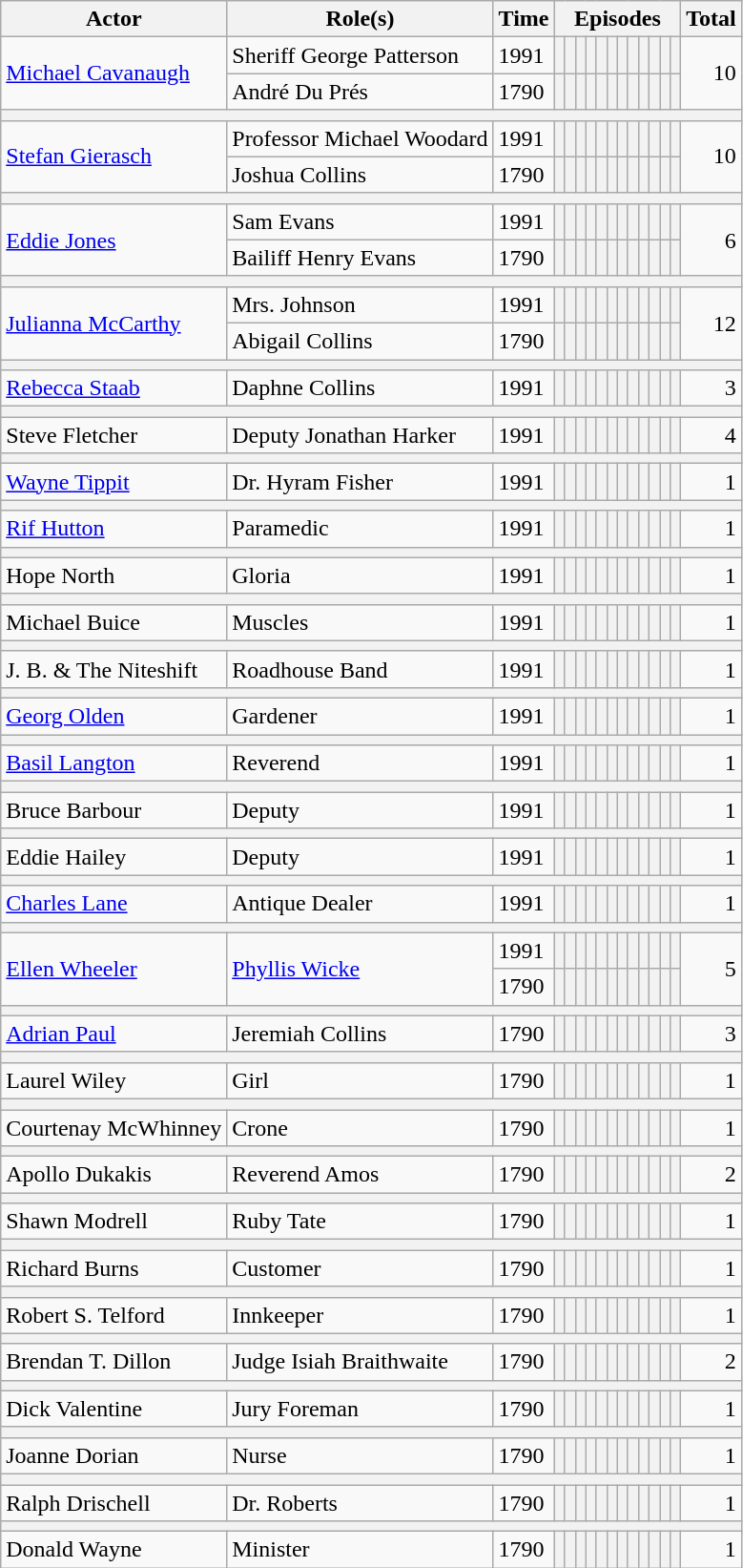<table class="wikitable">
<tr>
<th>Actor</th>
<th>Role(s)</th>
<th>Time</th>
<th colspan="12">Episodes</th>
<th>Total</th>
</tr>
<tr>
<td rowspan="2"><a href='#'>Michael Cavanaugh</a></td>
<td>Sheriff George Patterson</td>
<td>1991</td>
<th></th>
<th></th>
<th></th>
<th></th>
<th style="color: grey"></th>
<th></th>
<th style="color: grey"></th>
<th></th>
<th style="color: grey"></th>
<th></th>
<th style="color: grey"></th>
<th style="color: grey"></th>
<td rowspan="2" style="text-align:right;">10</td>
</tr>
<tr>
<td>André Du Prés</td>
<td>1790</td>
<th style="color: grey"></th>
<th style="color: grey"></th>
<th style="color: grey"></th>
<th style="color: grey"></th>
<th style="color: grey"></th>
<th style="color: grey"></th>
<th></th>
<th></th>
<th></th>
<th></th>
<th></th>
<th style="color: grey"></th>
</tr>
<tr>
<th colspan="16"></th>
</tr>
<tr>
<td rowspan="2"><a href='#'>Stefan Gierasch</a></td>
<td>Professor Michael Woodard</td>
<td>1991</td>
<th></th>
<th></th>
<th></th>
<th></th>
<th style="color: grey"></th>
<th style="color: grey"></th>
<th style="color: grey"></th>
<th style="color: grey"></th>
<th style="color: grey"></th>
<th style="color: grey"></th>
<th style="color: grey"></th>
<th style="color: grey"></th>
<td rowspan="2" style="text-align:right;">10</td>
</tr>
<tr>
<td>Joshua Collins</td>
<td>1790</td>
<th style="color: grey"></th>
<th style="color: grey"></th>
<th style="color: grey"></th>
<th style="color: grey"></th>
<th style="color: grey"></th>
<th style="color: grey"></th>
<th></th>
<th></th>
<th></th>
<th></th>
<th></th>
<th></th>
</tr>
<tr>
<th colspan="16"></th>
</tr>
<tr>
<td rowspan="2"><a href='#'>Eddie Jones</a></td>
<td>Sam Evans</td>
<td>1991</td>
<th></th>
<th></th>
<th style="color: grey"></th>
<th style="color: grey"></th>
<th></th>
<th style="color: grey"></th>
<th style="color: grey"></th>
<th style="color: grey"></th>
<th style="color: grey"></th>
<th style="color: grey"></th>
<th style="color: grey"></th>
<th style="color: grey"></th>
<td rowspan="2" style="text-align:right;">6</td>
</tr>
<tr>
<td>Bailiff Henry Evans</td>
<td>1790</td>
<th style="color: grey"></th>
<th style="color: grey"></th>
<th style="color: grey"></th>
<th style="color: grey"></th>
<th style="color: grey"></th>
<th style="color: grey"></th>
<th style="color: grey"></th>
<th style="color: grey"></th>
<th></th>
<th style="color: grey"></th>
<th></th>
<th></th>
</tr>
<tr>
<th colspan="16"></th>
</tr>
<tr>
<td rowspan="2"><a href='#'>Julianna McCarthy</a></td>
<td>Mrs. Johnson</td>
<td>1991</td>
<th></th>
<th></th>
<th></th>
<th></th>
<th></th>
<th></th>
<th style="color: grey"></th>
<th></th>
<th></th>
<th style="color: grey"></th>
<th style="color: grey"></th>
<th style="color: grey"></th>
<td rowspan="2" style="text-align:right;">12</td>
</tr>
<tr>
<td>Abigail Collins</td>
<td>1790</td>
<th style="color: grey"></th>
<th style="color: grey"></th>
<th style="color: grey"></th>
<th style="color: grey"></th>
<th style="color: grey"></th>
<th style="color: grey"></th>
<th></th>
<th></th>
<th></th>
<th></th>
<th></th>
<th></th>
</tr>
<tr>
<th colspan="16"></th>
</tr>
<tr>
<td><a href='#'>Rebecca Staab</a></td>
<td>Daphne Collins</td>
<td>1991</td>
<th></th>
<th></th>
<th></th>
<th style="color: grey"></th>
<th style="color: grey"></th>
<th style="color: grey"></th>
<th style="color: grey"></th>
<th style="color: grey"></th>
<th style="color: grey"></th>
<th style="color: grey"></th>
<th style="color: grey"></th>
<th style="color: grey"></th>
<td style="text-align:right;">3</td>
</tr>
<tr>
<th colspan="16"></th>
</tr>
<tr>
<td>Steve Fletcher</td>
<td>Deputy Jonathan Harker</td>
<td>1991</td>
<th></th>
<th></th>
<th style="color: grey"></th>
<th></th>
<th style="color: grey"></th>
<th style="color: grey"></th>
<th style="color: grey"></th>
<th></th>
<th style="color: grey"></th>
<th style="color: grey"></th>
<th style="color: grey"></th>
<th style="color: grey"></th>
<td style="text-align:right;">4</td>
</tr>
<tr>
<th colspan="16"></th>
</tr>
<tr>
<td><a href='#'>Wayne Tippit</a></td>
<td>Dr. Hyram Fisher</td>
<td>1991</td>
<th></th>
<th style="color: grey"></th>
<th style="color: grey"></th>
<th style="color: grey"></th>
<th style="color: grey"></th>
<th style="color: grey"></th>
<th style="color: grey"></th>
<th style="color: grey"></th>
<th style="color: grey"></th>
<th style="color: grey"></th>
<th style="color: grey"></th>
<th style="color: grey"></th>
<td style="text-align:right;">1</td>
</tr>
<tr>
<th colspan="16"></th>
</tr>
<tr>
<td><a href='#'>Rif Hutton</a></td>
<td>Paramedic</td>
<td>1991</td>
<th></th>
<th style="color: grey"></th>
<th style="color: grey"></th>
<th style="color: grey"></th>
<th style="color: grey"></th>
<th style="color: grey"></th>
<th style="color: grey"></th>
<th style="color: grey"></th>
<th style="color: grey"></th>
<th style="color: grey"></th>
<th style="color: grey"></th>
<th style="color: grey"></th>
<td style="text-align:right;">1</td>
</tr>
<tr>
<th colspan="16"></th>
</tr>
<tr>
<td>Hope North</td>
<td>Gloria</td>
<td>1991</td>
<th></th>
<th style="color: grey"></th>
<th style="color: grey"></th>
<th style="color: grey"></th>
<th style="color: grey"></th>
<th style="color: grey"></th>
<th style="color: grey"></th>
<th style="color: grey"></th>
<th style="color: grey"></th>
<th style="color: grey"></th>
<th style="color: grey"></th>
<th style="color: grey"></th>
<td style="text-align:right;">1</td>
</tr>
<tr>
<th colspan="16"></th>
</tr>
<tr>
<td>Michael Buice</td>
<td>Muscles</td>
<td>1991</td>
<th></th>
<th style="color: grey"></th>
<th style="color: grey"></th>
<th style="color: grey"></th>
<th style="color: grey"></th>
<th style="color: grey"></th>
<th style="color: grey"></th>
<th style="color: grey"></th>
<th style="color: grey"></th>
<th style="color: grey"></th>
<th style="color: grey"></th>
<th style="color: grey"></th>
<td style="text-align:right;">1</td>
</tr>
<tr>
<th colspan="16"></th>
</tr>
<tr>
<td>J. B. & The Niteshift</td>
<td>Roadhouse Band</td>
<td>1991</td>
<th></th>
<th style="color: grey"></th>
<th style="color: grey"></th>
<th style="color: grey"></th>
<th style="color: grey"></th>
<th style="color: grey"></th>
<th style="color: grey"></th>
<th style="color: grey"></th>
<th style="color: grey"></th>
<th style="color: grey"></th>
<th style="color: grey"></th>
<th style="color: grey"></th>
<td style="text-align:right;">1</td>
</tr>
<tr>
<th colspan="16"></th>
</tr>
<tr>
<td><a href='#'>Georg Olden</a></td>
<td>Gardener</td>
<td>1991</td>
<th></th>
<th style="color: grey"></th>
<th style="color: grey"></th>
<th style="color: grey"></th>
<th style="color: grey"></th>
<th style="color: grey"></th>
<th style="color: grey"></th>
<th style="color: grey"></th>
<th style="color: grey"></th>
<th style="color: grey"></th>
<th style="color: grey"></th>
<th style="color: grey"></th>
<td style="text-align:right;">1</td>
</tr>
<tr>
<th colspan="16"></th>
</tr>
<tr>
<td><a href='#'>Basil Langton</a></td>
<td>Reverend</td>
<td>1991</td>
<th style="color: grey"></th>
<th></th>
<th style="color: grey"></th>
<th style="color: grey"></th>
<th style="color: grey"></th>
<th style="color: grey"></th>
<th style="color: grey"></th>
<th style="color: grey"></th>
<th style="color: grey"></th>
<th style="color: grey"></th>
<th style="color: grey"></th>
<th style="color: grey"></th>
<td style="text-align:right;">1</td>
</tr>
<tr>
<th colspan="16"></th>
</tr>
<tr>
<td>Bruce Barbour</td>
<td>Deputy</td>
<td>1991</td>
<th style="color: grey"></th>
<th></th>
<th style="color: grey"></th>
<th style="color: grey"></th>
<th style="color: grey"></th>
<th style="color: grey"></th>
<th style="color: grey"></th>
<th style="color: grey"></th>
<th style="color: grey"></th>
<th style="color: grey"></th>
<th style="color: grey"></th>
<th style="color: grey"></th>
<td style="text-align:right;">1</td>
</tr>
<tr>
<th colspan="16"></th>
</tr>
<tr>
<td>Eddie Hailey</td>
<td>Deputy</td>
<td>1991</td>
<th style="color: grey"></th>
<th></th>
<th style="color: grey"></th>
<th style="color: grey"></th>
<th style="color: grey"></th>
<th style="color: grey"></th>
<th style="color: grey"></th>
<th style="color: grey"></th>
<th style="color: grey"></th>
<th style="color: grey"></th>
<th style="color: grey"></th>
<th style="color: grey"></th>
<td style="text-align:right;">1</td>
</tr>
<tr>
<th colspan="16"></th>
</tr>
<tr>
<td><a href='#'>Charles Lane</a></td>
<td>Antique Dealer</td>
<td>1991</td>
<th style="color: grey"></th>
<th style="color: grey"></th>
<th style="color: grey"></th>
<th style="color: grey"></th>
<th style="color: grey"></th>
<th></th>
<th style="color: grey"></th>
<th style="color: grey"></th>
<th style="color: grey"></th>
<th style="color: grey"></th>
<th style="color: grey"></th>
<th style="color: grey"></th>
<td style="text-align:right;">1</td>
</tr>
<tr>
<th colspan="16"></th>
</tr>
<tr>
<td rowspan="2"><a href='#'>Ellen Wheeler</a></td>
<td rowspan="2"><a href='#'>Phyllis Wicke</a></td>
<td>1991</td>
<th style="color: grey"></th>
<th style="color: grey"></th>
<th style="color: grey"></th>
<th style="color: grey"></th>
<th style="color: grey"></th>
<th></th>
<th></th>
<th></th>
<th></th>
<th style="color: grey"></th>
<th style="color: grey"></th>
<th></th>
<td rowspan="2" style="text-align:right;">5</td>
</tr>
<tr>
<td>1790</td>
<th style="color: grey"></th>
<th style="color: grey"></th>
<th style="color: grey"></th>
<th style="color: grey"></th>
<th style="color: grey"></th>
<th style="color: grey"></th>
<th style="color: grey"></th>
<th style="color: grey"></th>
<th style="color: grey"></th>
<th style="color: grey"></th>
<th style="color: grey"></th>
<th></th>
</tr>
<tr>
<th colspan="16"></th>
</tr>
<tr>
<td><a href='#'>Adrian Paul</a></td>
<td>Jeremiah Collins</td>
<td>1790</td>
<th style="color: grey"></th>
<th style="color: grey"></th>
<th style="color: grey"></th>
<th style="color: grey"></th>
<th style="color: grey"></th>
<th style="color: grey"></th>
<th></th>
<th></th>
<th></th>
<th style="color: grey"></th>
<th style="color: grey"></th>
<th style="color: grey"></th>
<td style="text-align:right;">3</td>
</tr>
<tr>
<th colspan="16"></th>
</tr>
<tr>
<td>Laurel Wiley</td>
<td>Girl</td>
<td>1790</td>
<th style="color: grey"></th>
<th style="color: grey"></th>
<th style="color: grey"></th>
<th style="color: grey"></th>
<th style="color: grey"></th>
<th style="color: grey"></th>
<th></th>
<th style="color: grey"></th>
<th style="color: grey"></th>
<th style="color: grey"></th>
<th style="color: grey"></th>
<th style="color: grey"></th>
<td style="text-align:right;">1</td>
</tr>
<tr>
<th colspan="16"></th>
</tr>
<tr>
<td>Courtenay McWhinney</td>
<td>Crone</td>
<td>1790</td>
<th style="color: grey"></th>
<th style="color: grey"></th>
<th style="color: grey"></th>
<th style="color: grey"></th>
<th style="color: grey"></th>
<th style="color: grey"></th>
<th></th>
<th style="color: grey"></th>
<th style="color: grey"></th>
<th style="color: grey"></th>
<th style="color: grey"></th>
<th style="color: grey"></th>
<td style="text-align:right;">1</td>
</tr>
<tr>
<th colspan="16"></th>
</tr>
<tr>
<td>Apollo Dukakis</td>
<td>Reverend Amos</td>
<td>1790</td>
<th style="color: grey"></th>
<th style="color: grey"></th>
<th style="color: grey"></th>
<th style="color: grey"></th>
<th style="color: grey"></th>
<th style="color: grey"></th>
<th style="color: grey"></th>
<th style="color: grey"></th>
<th></th>
<th></th>
<th style="color: grey"></th>
<th style="color: grey"></th>
<td style="text-align:right;">2</td>
</tr>
<tr>
<th colspan="16"></th>
</tr>
<tr>
<td>Shawn Modrell</td>
<td>Ruby Tate</td>
<td>1790</td>
<th style="color: grey"></th>
<th style="color: grey"></th>
<th style="color: grey"></th>
<th style="color: grey"></th>
<th style="color: grey"></th>
<th style="color: grey"></th>
<th style="color: grey"></th>
<th style="color: grey"></th>
<th style="color: grey"></th>
<th></th>
<th style="color: grey"></th>
<th style="color: grey"></th>
<td style="text-align:right;">1</td>
</tr>
<tr>
<th colspan="16"></th>
</tr>
<tr>
<td>Richard Burns</td>
<td>Customer</td>
<td>1790</td>
<th style="color: grey"></th>
<th style="color: grey"></th>
<th style="color: grey"></th>
<th style="color: grey"></th>
<th style="color: grey"></th>
<th style="color: grey"></th>
<th style="color: grey"></th>
<th style="color: grey"></th>
<th style="color: grey"></th>
<th></th>
<th style="color: grey"></th>
<th style="color: grey"></th>
<td style="text-align:right;">1</td>
</tr>
<tr>
<th colspan="16"></th>
</tr>
<tr>
<td>Robert S. Telford</td>
<td>Innkeeper</td>
<td>1790</td>
<th style="color: grey"></th>
<th style="color: grey"></th>
<th style="color: grey"></th>
<th style="color: grey"></th>
<th style="color: grey"></th>
<th style="color: grey"></th>
<th style="color: grey"></th>
<th style="color: grey"></th>
<th style="color: grey"></th>
<th></th>
<th style="color: grey"></th>
<th style="color: grey"></th>
<td style="text-align:right;">1</td>
</tr>
<tr>
<th colspan="16"></th>
</tr>
<tr>
<td>Brendan T. Dillon</td>
<td>Judge Isiah Braithwaite</td>
<td>1790</td>
<th style="color: grey"></th>
<th style="color: grey"></th>
<th style="color: grey"></th>
<th style="color: grey"></th>
<th style="color: grey"></th>
<th style="color: grey"></th>
<th style="color: grey"></th>
<th style="color: grey"></th>
<th style="color: grey"></th>
<th style="color: grey"></th>
<th></th>
<th></th>
<td style="text-align:right;">2</td>
</tr>
<tr>
<th colspan="16"></th>
</tr>
<tr>
<td>Dick Valentine</td>
<td>Jury Foreman</td>
<td>1790</td>
<th style="color: grey"></th>
<th style="color: grey"></th>
<th style="color: grey"></th>
<th style="color: grey"></th>
<th style="color: grey"></th>
<th style="color: grey"></th>
<th style="color: grey"></th>
<th style="color: grey"></th>
<th style="color: grey"></th>
<th style="color: grey"></th>
<th></th>
<th style="color: grey"></th>
<td style="text-align:right;">1</td>
</tr>
<tr>
<th colspan="16"></th>
</tr>
<tr>
<td>Joanne Dorian</td>
<td>Nurse</td>
<td>1790</td>
<th style="color: grey"></th>
<th style="color: grey"></th>
<th style="color: grey"></th>
<th style="color: grey"></th>
<th style="color: grey"></th>
<th style="color: grey"></th>
<th style="color: grey"></th>
<th style="color: grey"></th>
<th style="color: grey"></th>
<th style="color: grey"></th>
<th style="color: grey"></th>
<th></th>
<td style="text-align:right;">1</td>
</tr>
<tr>
<th colspan="16"></th>
</tr>
<tr>
<td>Ralph Drischell</td>
<td>Dr. Roberts</td>
<td>1790</td>
<th style="color: grey"></th>
<th style="color: grey"></th>
<th style="color: grey"></th>
<th style="color: grey"></th>
<th style="color: grey"></th>
<th style="color: grey"></th>
<th style="color: grey"></th>
<th style="color: grey"></th>
<th style="color: grey"></th>
<th style="color: grey"></th>
<th style="color: grey"></th>
<th></th>
<td style="text-align:right;">1</td>
</tr>
<tr>
<th colspan="16"></th>
</tr>
<tr>
<td>Donald Wayne</td>
<td>Minister</td>
<td>1790</td>
<th style="color: grey"></th>
<th style="color: grey"></th>
<th style="color: grey"></th>
<th style="color: grey"></th>
<th style="color: grey"></th>
<th style="color: grey"></th>
<th style="color: grey"></th>
<th style="color: grey"></th>
<th style="color: grey"></th>
<th style="color: grey"></th>
<th style="color: grey"></th>
<th></th>
<td style="text-align:right;">1</td>
</tr>
</table>
